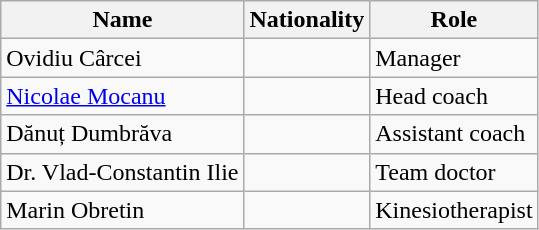<table class="wikitable">
<tr>
<th>Name</th>
<th>Nationality</th>
<th>Role</th>
</tr>
<tr>
<td>Ovidiu Cârcei</td>
<td></td>
<td>Manager</td>
</tr>
<tr>
<td><a href='#'>Nicolae Mocanu</a></td>
<td></td>
<td>Head coach</td>
</tr>
<tr>
<td>Dănuț Dumbrăva</td>
<td></td>
<td>Assistant coach</td>
</tr>
<tr>
<td>Dr. Vlad-Constantin Ilie</td>
<td></td>
<td>Team doctor</td>
</tr>
<tr>
<td>Marin Obretin</td>
<td></td>
<td>Kinesiotherapist</td>
</tr>
</table>
